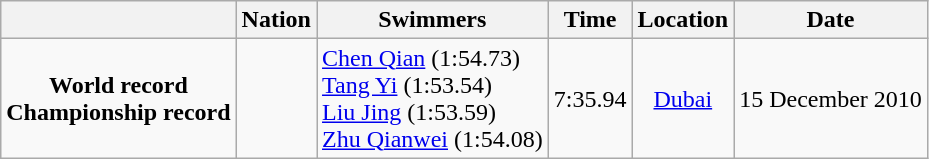<table class=wikitable style=text-align:center>
<tr>
<th></th>
<th>Nation</th>
<th>Swimmers</th>
<th>Time</th>
<th>Location</th>
<th>Date</th>
</tr>
<tr>
<td><strong>World record</strong><br><strong>Championship record</strong></td>
<td></td>
<td align=left><a href='#'>Chen Qian</a> (1:54.73)<br><a href='#'>Tang Yi</a> (1:53.54)<br><a href='#'>Liu Jing</a> (1:53.59)<br><a href='#'>Zhu Qianwei</a> (1:54.08)</td>
<td>7:35.94</td>
<td><a href='#'>Dubai</a></td>
<td>15 December 2010</td>
</tr>
</table>
